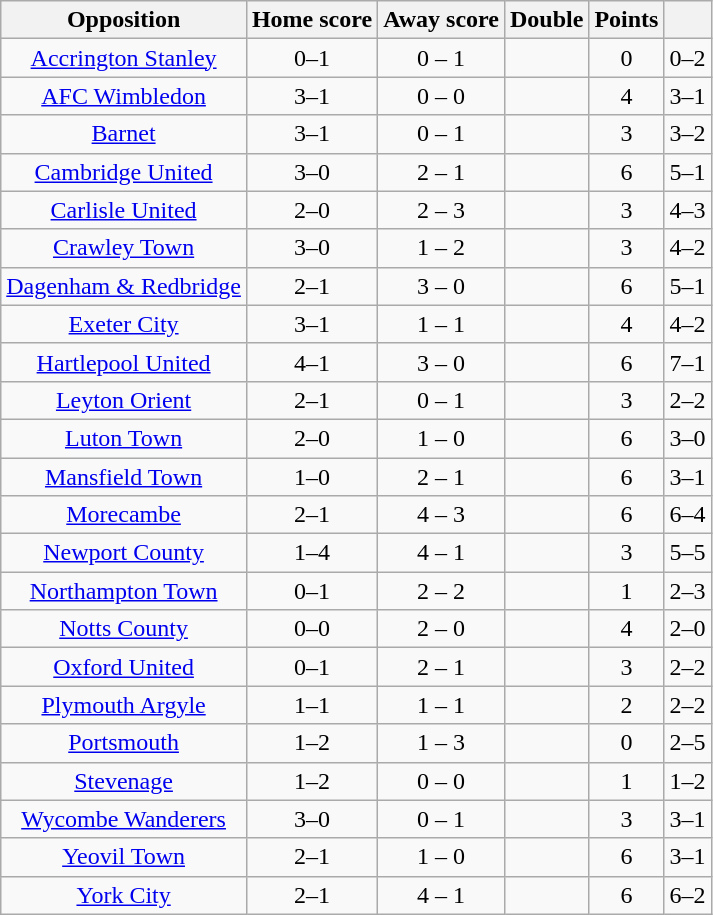<table class="wikitable" style="text-align: center">
<tr>
<th>Opposition</th>
<th>Home score</th>
<th>Away score</th>
<th>Double</th>
<th>Points</th>
<th></th>
</tr>
<tr>
<td><a href='#'>Accrington Stanley</a></td>
<td>0–1</td>
<td>0 – 1</td>
<td></td>
<td>0</td>
<td>0–2</td>
</tr>
<tr>
<td><a href='#'>AFC Wimbledon</a></td>
<td>3–1</td>
<td>0 – 0</td>
<td></td>
<td>4</td>
<td>3–1</td>
</tr>
<tr>
<td><a href='#'>Barnet</a></td>
<td>3–1</td>
<td>0 – 1</td>
<td></td>
<td>3</td>
<td>3–2</td>
</tr>
<tr>
<td><a href='#'>Cambridge United</a></td>
<td>3–0</td>
<td>2 – 1</td>
<td></td>
<td>6</td>
<td>5–1</td>
</tr>
<tr>
<td><a href='#'>Carlisle United</a></td>
<td>2–0</td>
<td>2 – 3</td>
<td></td>
<td>3</td>
<td>4–3</td>
</tr>
<tr>
<td><a href='#'>Crawley Town</a></td>
<td>3–0</td>
<td>1 – 2</td>
<td></td>
<td>3</td>
<td>4–2</td>
</tr>
<tr>
<td><a href='#'>Dagenham & Redbridge</a></td>
<td>2–1</td>
<td>3 – 0</td>
<td></td>
<td>6</td>
<td>5–1</td>
</tr>
<tr>
<td><a href='#'>Exeter City</a></td>
<td>3–1</td>
<td>1 – 1</td>
<td></td>
<td>4</td>
<td>4–2</td>
</tr>
<tr>
<td><a href='#'>Hartlepool United</a></td>
<td>4–1</td>
<td>3 – 0</td>
<td></td>
<td>6</td>
<td>7–1</td>
</tr>
<tr>
<td><a href='#'>Leyton Orient</a></td>
<td>2–1</td>
<td>0 – 1</td>
<td></td>
<td>3</td>
<td>2–2</td>
</tr>
<tr>
<td><a href='#'>Luton Town</a></td>
<td>2–0</td>
<td>1 – 0</td>
<td></td>
<td>6</td>
<td>3–0</td>
</tr>
<tr>
<td><a href='#'>Mansfield Town</a></td>
<td>1–0</td>
<td>2 – 1</td>
<td></td>
<td>6</td>
<td>3–1</td>
</tr>
<tr>
<td><a href='#'>Morecambe</a></td>
<td>2–1</td>
<td>4 – 3</td>
<td></td>
<td>6</td>
<td>6–4</td>
</tr>
<tr>
<td><a href='#'>Newport County</a></td>
<td>1–4</td>
<td>4 – 1</td>
<td></td>
<td>3</td>
<td>5–5</td>
</tr>
<tr>
<td><a href='#'>Northampton Town</a></td>
<td>0–1</td>
<td>2 – 2</td>
<td></td>
<td>1</td>
<td>2–3</td>
</tr>
<tr>
<td><a href='#'>Notts County</a></td>
<td>0–0</td>
<td>2 – 0</td>
<td></td>
<td>4</td>
<td>2–0</td>
</tr>
<tr>
<td><a href='#'>Oxford United</a></td>
<td>0–1</td>
<td>2 – 1</td>
<td></td>
<td>3</td>
<td>2–2</td>
</tr>
<tr>
<td><a href='#'>Plymouth Argyle</a></td>
<td>1–1</td>
<td>1 – 1</td>
<td></td>
<td>2</td>
<td>2–2</td>
</tr>
<tr>
<td><a href='#'>Portsmouth</a></td>
<td>1–2</td>
<td>1 – 3</td>
<td></td>
<td>0</td>
<td>2–5</td>
</tr>
<tr>
<td><a href='#'>Stevenage</a></td>
<td>1–2</td>
<td>0 – 0</td>
<td></td>
<td>1</td>
<td>1–2</td>
</tr>
<tr>
<td><a href='#'>Wycombe Wanderers</a></td>
<td>3–0</td>
<td>0 – 1</td>
<td></td>
<td>3</td>
<td>3–1</td>
</tr>
<tr>
<td><a href='#'>Yeovil Town</a></td>
<td>2–1</td>
<td>1 – 0</td>
<td></td>
<td>6</td>
<td>3–1</td>
</tr>
<tr>
<td><a href='#'>York City</a></td>
<td>2–1</td>
<td>4 – 1</td>
<td></td>
<td>6</td>
<td>6–2</td>
</tr>
</table>
